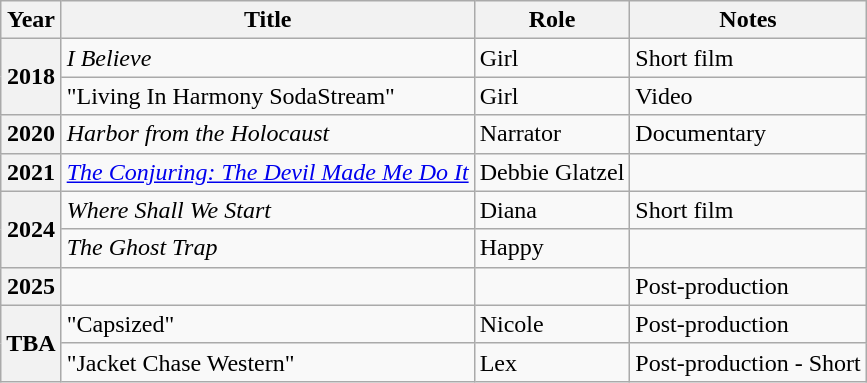<table class="wikitable plainrowheaders sortable">
<tr>
<th scope="col">Year</th>
<th scope="col">Title</th>
<th scope="col" class="unsortable">Role</th>
<th scope="col" class="unsortable">Notes</th>
</tr>
<tr>
<th scope="row" rowspan="2">2018</th>
<td><em>I Believe</em></td>
<td>Girl</td>
<td>Short film</td>
</tr>
<tr>
<td>"Living In Harmony SodaStream"</td>
<td>Girl</td>
<td>Video</td>
</tr>
<tr>
<th scope="row">2020</th>
<td><em>Harbor from the Holocaust</em></td>
<td>Narrator</td>
<td>Documentary</td>
</tr>
<tr>
<th scope="row">2021</th>
<td><em><a href='#'>The Conjuring: The Devil Made Me Do It</a></em></td>
<td>Debbie Glatzel</td>
<td></td>
</tr>
<tr>
<th scope="row" rowspan="2">2024</th>
<td><em>Where Shall We Start</em></td>
<td>Diana</td>
<td>Short film</td>
</tr>
<tr>
<td><em>The Ghost Trap</em></td>
<td>Happy</td>
<td></td>
</tr>
<tr>
<th scope="row">2025</th>
<td></td>
<td></td>
<td>Post-production</td>
</tr>
<tr>
<th scope="row" rowspan="2">TBA</th>
<td>"Capsized"</td>
<td>Nicole</td>
<td>Post-production</td>
</tr>
<tr>
<td>"Jacket Chase Western"</td>
<td>Lex</td>
<td>Post-production - Short</td>
</tr>
</table>
